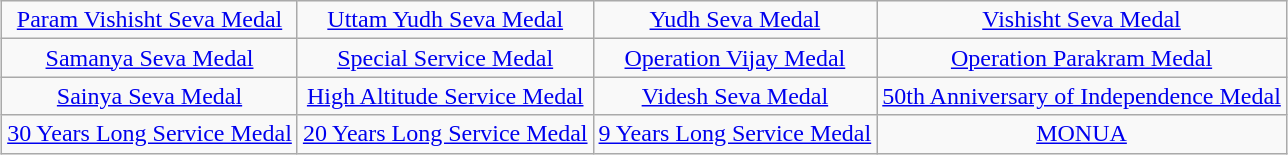<table class="wikitable" style="margin:1em auto; text-align:center;">
<tr>
<td><a href='#'>Param Vishisht Seva Medal</a></td>
<td><a href='#'>Uttam Yudh Seva Medal</a></td>
<td><a href='#'>Yudh Seva Medal</a></td>
<td><a href='#'>Vishisht Seva Medal</a></td>
</tr>
<tr>
<td><a href='#'>Samanya Seva Medal</a></td>
<td><a href='#'>Special Service Medal</a></td>
<td><a href='#'>Operation Vijay Medal</a></td>
<td><a href='#'>Operation Parakram Medal</a></td>
</tr>
<tr>
<td><a href='#'>Sainya Seva Medal</a></td>
<td><a href='#'>High Altitude Service Medal</a></td>
<td><a href='#'>Videsh Seva Medal</a></td>
<td><a href='#'>50th Anniversary of Independence Medal</a></td>
</tr>
<tr>
<td><a href='#'>30 Years Long Service Medal</a></td>
<td><a href='#'>20 Years Long Service Medal</a></td>
<td><a href='#'>9 Years Long Service Medal</a></td>
<td><a href='#'>MONUA</a></td>
</tr>
</table>
